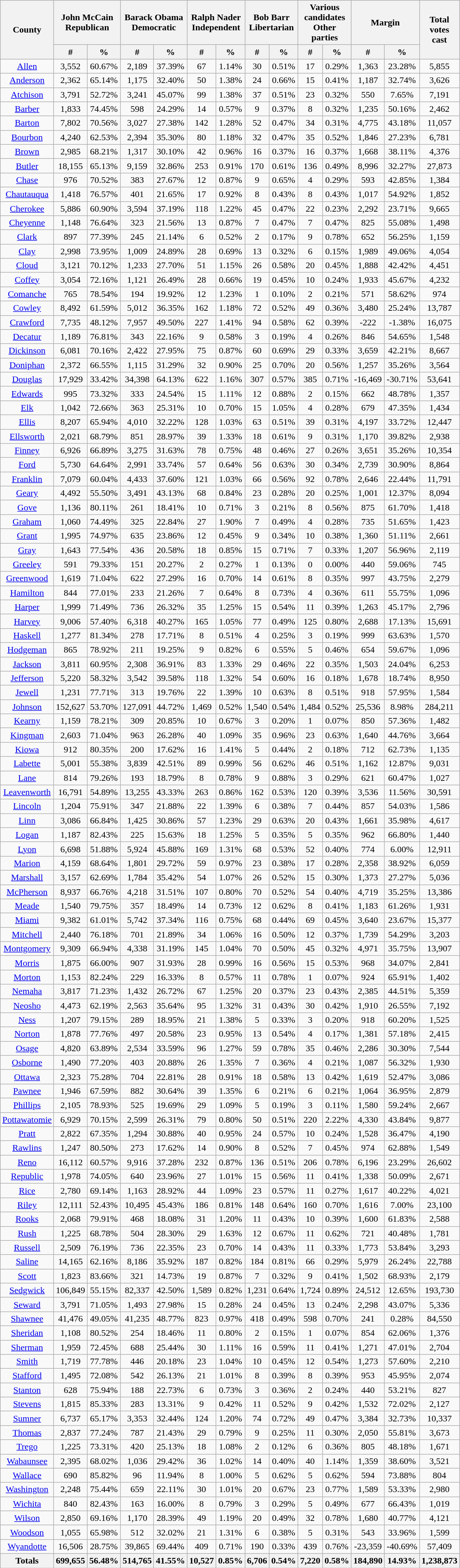<table width="60%" class="wikitable sortable">
<tr>
<th rowspan="2">County</th>
<th colspan="2">John McCain<br>Republican</th>
<th colspan="2">Barack Obama<br>Democratic</th>
<th colspan="2">Ralph Nader<br>Independent</th>
<th colspan="2">Bob Barr<br>Libertarian</th>
<th colspan="2">Various candidates<br>Other parties</th>
<th colspan="2">Margin</th>
<th rowspan="2" data-sort-type="number">Total votes cast</th>
</tr>
<tr>
<th style="text-align:center;" data-sort-type="number">#</th>
<th style="text-align:center;" data-sort-type="number">%</th>
<th style="text-align:center;" data-sort-type="number">#</th>
<th style="text-align:center;" data-sort-type="number">%</th>
<th style="text-align:center;" data-sort-type="number">#</th>
<th style="text-align:center;" data-sort-type="number">%</th>
<th style="text-align:center;" data-sort-type="number">#</th>
<th style="text-align:center;" data-sort-type="number">%</th>
<th style="text-align:center;" data-sort-type="number">#</th>
<th style="text-align:center;" data-sort-type="number">%</th>
<th style="text-align:center;" data-sort-type="number">#</th>
<th style="text-align:center;" data-sort-type="number">%</th>
</tr>
<tr style="text-align:center;">
<td><a href='#'>Allen</a></td>
<td>3,552</td>
<td>60.67%</td>
<td>2,189</td>
<td>37.39%</td>
<td>67</td>
<td>1.14%</td>
<td>30</td>
<td>0.51%</td>
<td>17</td>
<td>0.29%</td>
<td>1,363</td>
<td>23.28%</td>
<td>5,855</td>
</tr>
<tr style="text-align:center;">
<td><a href='#'>Anderson</a></td>
<td>2,362</td>
<td>65.14%</td>
<td>1,175</td>
<td>32.40%</td>
<td>50</td>
<td>1.38%</td>
<td>24</td>
<td>0.66%</td>
<td>15</td>
<td>0.41%</td>
<td>1,187</td>
<td>32.74%</td>
<td>3,626</td>
</tr>
<tr style="text-align:center;">
<td><a href='#'>Atchison</a></td>
<td>3,791</td>
<td>52.72%</td>
<td>3,241</td>
<td>45.07%</td>
<td>99</td>
<td>1.38%</td>
<td>37</td>
<td>0.51%</td>
<td>23</td>
<td>0.32%</td>
<td>550</td>
<td>7.65%</td>
<td>7,191</td>
</tr>
<tr style="text-align:center;">
<td><a href='#'>Barber</a></td>
<td>1,833</td>
<td>74.45%</td>
<td>598</td>
<td>24.29%</td>
<td>14</td>
<td>0.57%</td>
<td>9</td>
<td>0.37%</td>
<td>8</td>
<td>0.32%</td>
<td>1,235</td>
<td>50.16%</td>
<td>2,462</td>
</tr>
<tr style="text-align:center;">
<td><a href='#'>Barton</a></td>
<td>7,802</td>
<td>70.56%</td>
<td>3,027</td>
<td>27.38%</td>
<td>142</td>
<td>1.28%</td>
<td>52</td>
<td>0.47%</td>
<td>34</td>
<td>0.31%</td>
<td>4,775</td>
<td>43.18%</td>
<td>11,057</td>
</tr>
<tr style="text-align:center;">
<td><a href='#'>Bourbon</a></td>
<td>4,240</td>
<td>62.53%</td>
<td>2,394</td>
<td>35.30%</td>
<td>80</td>
<td>1.18%</td>
<td>32</td>
<td>0.47%</td>
<td>35</td>
<td>0.52%</td>
<td>1,846</td>
<td>27.23%</td>
<td>6,781</td>
</tr>
<tr style="text-align:center;">
<td><a href='#'>Brown</a></td>
<td>2,985</td>
<td>68.21%</td>
<td>1,317</td>
<td>30.10%</td>
<td>42</td>
<td>0.96%</td>
<td>16</td>
<td>0.37%</td>
<td>16</td>
<td>0.37%</td>
<td>1,668</td>
<td>38.11%</td>
<td>4,376</td>
</tr>
<tr style="text-align:center;">
<td><a href='#'>Butler</a></td>
<td>18,155</td>
<td>65.13%</td>
<td>9,159</td>
<td>32.86%</td>
<td>253</td>
<td>0.91%</td>
<td>170</td>
<td>0.61%</td>
<td>136</td>
<td>0.49%</td>
<td>8,996</td>
<td>32.27%</td>
<td>27,873</td>
</tr>
<tr style="text-align:center;">
<td><a href='#'>Chase</a></td>
<td>976</td>
<td>70.52%</td>
<td>383</td>
<td>27.67%</td>
<td>12</td>
<td>0.87%</td>
<td>9</td>
<td>0.65%</td>
<td>4</td>
<td>0.29%</td>
<td>593</td>
<td>42.85%</td>
<td>1,384</td>
</tr>
<tr style="text-align:center;">
<td><a href='#'>Chautauqua</a></td>
<td>1,418</td>
<td>76.57%</td>
<td>401</td>
<td>21.65%</td>
<td>17</td>
<td>0.92%</td>
<td>8</td>
<td>0.43%</td>
<td>8</td>
<td>0.43%</td>
<td>1,017</td>
<td>54.92%</td>
<td>1,852</td>
</tr>
<tr style="text-align:center;">
<td><a href='#'>Cherokee</a></td>
<td>5,886</td>
<td>60.90%</td>
<td>3,594</td>
<td>37.19%</td>
<td>118</td>
<td>1.22%</td>
<td>45</td>
<td>0.47%</td>
<td>22</td>
<td>0.23%</td>
<td>2,292</td>
<td>23.71%</td>
<td>9,665</td>
</tr>
<tr style="text-align:center;">
<td><a href='#'>Cheyenne</a></td>
<td>1,148</td>
<td>76.64%</td>
<td>323</td>
<td>21.56%</td>
<td>13</td>
<td>0.87%</td>
<td>7</td>
<td>0.47%</td>
<td>7</td>
<td>0.47%</td>
<td>825</td>
<td>55.08%</td>
<td>1,498</td>
</tr>
<tr style="text-align:center;">
<td><a href='#'>Clark</a></td>
<td>897</td>
<td>77.39%</td>
<td>245</td>
<td>21.14%</td>
<td>6</td>
<td>0.52%</td>
<td>2</td>
<td>0.17%</td>
<td>9</td>
<td>0.78%</td>
<td>652</td>
<td>56.25%</td>
<td>1,159</td>
</tr>
<tr style="text-align:center;">
<td><a href='#'>Clay</a></td>
<td>2,998</td>
<td>73.95%</td>
<td>1,009</td>
<td>24.89%</td>
<td>28</td>
<td>0.69%</td>
<td>13</td>
<td>0.32%</td>
<td>6</td>
<td>0.15%</td>
<td>1,989</td>
<td>49.06%</td>
<td>4,054</td>
</tr>
<tr style="text-align:center;">
<td><a href='#'>Cloud</a></td>
<td>3,121</td>
<td>70.12%</td>
<td>1,233</td>
<td>27.70%</td>
<td>51</td>
<td>1.15%</td>
<td>26</td>
<td>0.58%</td>
<td>20</td>
<td>0.45%</td>
<td>1,888</td>
<td>42.42%</td>
<td>4,451</td>
</tr>
<tr style="text-align:center;">
<td><a href='#'>Coffey</a></td>
<td>3,054</td>
<td>72.16%</td>
<td>1,121</td>
<td>26.49%</td>
<td>28</td>
<td>0.66%</td>
<td>19</td>
<td>0.45%</td>
<td>10</td>
<td>0.24%</td>
<td>1,933</td>
<td>45.67%</td>
<td>4,232</td>
</tr>
<tr style="text-align:center;">
<td><a href='#'>Comanche</a></td>
<td>765</td>
<td>78.54%</td>
<td>194</td>
<td>19.92%</td>
<td>12</td>
<td>1.23%</td>
<td>1</td>
<td>0.10%</td>
<td>2</td>
<td>0.21%</td>
<td>571</td>
<td>58.62%</td>
<td>974</td>
</tr>
<tr style="text-align:center;">
<td><a href='#'>Cowley</a></td>
<td>8,492</td>
<td>61.59%</td>
<td>5,012</td>
<td>36.35%</td>
<td>162</td>
<td>1.18%</td>
<td>72</td>
<td>0.52%</td>
<td>49</td>
<td>0.36%</td>
<td>3,480</td>
<td>25.24%</td>
<td>13,787</td>
</tr>
<tr style="text-align:center;">
<td><a href='#'>Crawford</a></td>
<td>7,735</td>
<td>48.12%</td>
<td>7,957</td>
<td>49.50%</td>
<td>227</td>
<td>1.41%</td>
<td>94</td>
<td>0.58%</td>
<td>62</td>
<td>0.39%</td>
<td>-222</td>
<td>-1.38%</td>
<td>16,075</td>
</tr>
<tr style="text-align:center;">
<td><a href='#'>Decatur</a></td>
<td>1,189</td>
<td>76.81%</td>
<td>343</td>
<td>22.16%</td>
<td>9</td>
<td>0.58%</td>
<td>3</td>
<td>0.19%</td>
<td>4</td>
<td>0.26%</td>
<td>846</td>
<td>54.65%</td>
<td>1,548</td>
</tr>
<tr style="text-align:center;">
<td><a href='#'>Dickinson</a></td>
<td>6,081</td>
<td>70.16%</td>
<td>2,422</td>
<td>27.95%</td>
<td>75</td>
<td>0.87%</td>
<td>60</td>
<td>0.69%</td>
<td>29</td>
<td>0.33%</td>
<td>3,659</td>
<td>42.21%</td>
<td>8,667</td>
</tr>
<tr style="text-align:center;">
<td><a href='#'>Doniphan</a></td>
<td>2,372</td>
<td>66.55%</td>
<td>1,115</td>
<td>31.29%</td>
<td>32</td>
<td>0.90%</td>
<td>25</td>
<td>0.70%</td>
<td>20</td>
<td>0.56%</td>
<td>1,257</td>
<td>35.26%</td>
<td>3,564</td>
</tr>
<tr style="text-align:center;">
<td><a href='#'>Douglas</a></td>
<td>17,929</td>
<td>33.42%</td>
<td>34,398</td>
<td>64.13%</td>
<td>622</td>
<td>1.16%</td>
<td>307</td>
<td>0.57%</td>
<td>385</td>
<td>0.71%</td>
<td>-16,469</td>
<td>-30.71%</td>
<td>53,641</td>
</tr>
<tr style="text-align:center;">
<td><a href='#'>Edwards</a></td>
<td>995</td>
<td>73.32%</td>
<td>333</td>
<td>24.54%</td>
<td>15</td>
<td>1.11%</td>
<td>12</td>
<td>0.88%</td>
<td>2</td>
<td>0.15%</td>
<td>662</td>
<td>48.78%</td>
<td>1,357</td>
</tr>
<tr style="text-align:center;">
<td><a href='#'>Elk</a></td>
<td>1,042</td>
<td>72.66%</td>
<td>363</td>
<td>25.31%</td>
<td>10</td>
<td>0.70%</td>
<td>15</td>
<td>1.05%</td>
<td>4</td>
<td>0.28%</td>
<td>679</td>
<td>47.35%</td>
<td>1,434</td>
</tr>
<tr style="text-align:center;">
<td><a href='#'>Ellis</a></td>
<td>8,207</td>
<td>65.94%</td>
<td>4,010</td>
<td>32.22%</td>
<td>128</td>
<td>1.03%</td>
<td>63</td>
<td>0.51%</td>
<td>39</td>
<td>0.31%</td>
<td>4,197</td>
<td>33.72%</td>
<td>12,447</td>
</tr>
<tr style="text-align:center;">
<td><a href='#'>Ellsworth</a></td>
<td>2,021</td>
<td>68.79%</td>
<td>851</td>
<td>28.97%</td>
<td>39</td>
<td>1.33%</td>
<td>18</td>
<td>0.61%</td>
<td>9</td>
<td>0.31%</td>
<td>1,170</td>
<td>39.82%</td>
<td>2,938</td>
</tr>
<tr style="text-align:center;">
<td><a href='#'>Finney</a></td>
<td>6,926</td>
<td>66.89%</td>
<td>3,275</td>
<td>31.63%</td>
<td>78</td>
<td>0.75%</td>
<td>48</td>
<td>0.46%</td>
<td>27</td>
<td>0.26%</td>
<td>3,651</td>
<td>35.26%</td>
<td>10,354</td>
</tr>
<tr style="text-align:center;">
<td><a href='#'>Ford</a></td>
<td>5,730</td>
<td>64.64%</td>
<td>2,991</td>
<td>33.74%</td>
<td>57</td>
<td>0.64%</td>
<td>56</td>
<td>0.63%</td>
<td>30</td>
<td>0.34%</td>
<td>2,739</td>
<td>30.90%</td>
<td>8,864</td>
</tr>
<tr style="text-align:center;">
<td><a href='#'>Franklin</a></td>
<td>7,079</td>
<td>60.04%</td>
<td>4,433</td>
<td>37.60%</td>
<td>121</td>
<td>1.03%</td>
<td>66</td>
<td>0.56%</td>
<td>92</td>
<td>0.78%</td>
<td>2,646</td>
<td>22.44%</td>
<td>11,791</td>
</tr>
<tr style="text-align:center;">
<td><a href='#'>Geary</a></td>
<td>4,492</td>
<td>55.50%</td>
<td>3,491</td>
<td>43.13%</td>
<td>68</td>
<td>0.84%</td>
<td>23</td>
<td>0.28%</td>
<td>20</td>
<td>0.25%</td>
<td>1,001</td>
<td>12.37%</td>
<td>8,094</td>
</tr>
<tr style="text-align:center;">
<td><a href='#'>Gove</a></td>
<td>1,136</td>
<td>80.11%</td>
<td>261</td>
<td>18.41%</td>
<td>10</td>
<td>0.71%</td>
<td>3</td>
<td>0.21%</td>
<td>8</td>
<td>0.56%</td>
<td>875</td>
<td>61.70%</td>
<td>1,418</td>
</tr>
<tr style="text-align:center;">
<td><a href='#'>Graham</a></td>
<td>1,060</td>
<td>74.49%</td>
<td>325</td>
<td>22.84%</td>
<td>27</td>
<td>1.90%</td>
<td>7</td>
<td>0.49%</td>
<td>4</td>
<td>0.28%</td>
<td>735</td>
<td>51.65%</td>
<td>1,423</td>
</tr>
<tr style="text-align:center;">
<td><a href='#'>Grant</a></td>
<td>1,995</td>
<td>74.97%</td>
<td>635</td>
<td>23.86%</td>
<td>12</td>
<td>0.45%</td>
<td>9</td>
<td>0.34%</td>
<td>10</td>
<td>0.38%</td>
<td>1,360</td>
<td>51.11%</td>
<td>2,661</td>
</tr>
<tr style="text-align:center;">
<td><a href='#'>Gray</a></td>
<td>1,643</td>
<td>77.54%</td>
<td>436</td>
<td>20.58%</td>
<td>18</td>
<td>0.85%</td>
<td>15</td>
<td>0.71%</td>
<td>7</td>
<td>0.33%</td>
<td>1,207</td>
<td>56.96%</td>
<td>2,119</td>
</tr>
<tr style="text-align:center;">
<td><a href='#'>Greeley</a></td>
<td>591</td>
<td>79.33%</td>
<td>151</td>
<td>20.27%</td>
<td>2</td>
<td>0.27%</td>
<td>1</td>
<td>0.13%</td>
<td>0</td>
<td>0.00%</td>
<td>440</td>
<td>59.06%</td>
<td>745</td>
</tr>
<tr style="text-align:center;">
<td><a href='#'>Greenwood</a></td>
<td>1,619</td>
<td>71.04%</td>
<td>622</td>
<td>27.29%</td>
<td>16</td>
<td>0.70%</td>
<td>14</td>
<td>0.61%</td>
<td>8</td>
<td>0.35%</td>
<td>997</td>
<td>43.75%</td>
<td>2,279</td>
</tr>
<tr style="text-align:center;">
<td><a href='#'>Hamilton</a></td>
<td>844</td>
<td>77.01%</td>
<td>233</td>
<td>21.26%</td>
<td>7</td>
<td>0.64%</td>
<td>8</td>
<td>0.73%</td>
<td>4</td>
<td>0.36%</td>
<td>611</td>
<td>55.75%</td>
<td>1,096</td>
</tr>
<tr style="text-align:center;">
<td><a href='#'>Harper</a></td>
<td>1,999</td>
<td>71.49%</td>
<td>736</td>
<td>26.32%</td>
<td>35</td>
<td>1.25%</td>
<td>15</td>
<td>0.54%</td>
<td>11</td>
<td>0.39%</td>
<td>1,263</td>
<td>45.17%</td>
<td>2,796</td>
</tr>
<tr style="text-align:center;">
<td><a href='#'>Harvey</a></td>
<td>9,006</td>
<td>57.40%</td>
<td>6,318</td>
<td>40.27%</td>
<td>165</td>
<td>1.05%</td>
<td>77</td>
<td>0.49%</td>
<td>125</td>
<td>0.80%</td>
<td>2,688</td>
<td>17.13%</td>
<td>15,691</td>
</tr>
<tr style="text-align:center;">
<td><a href='#'>Haskell</a></td>
<td>1,277</td>
<td>81.34%</td>
<td>278</td>
<td>17.71%</td>
<td>8</td>
<td>0.51%</td>
<td>4</td>
<td>0.25%</td>
<td>3</td>
<td>0.19%</td>
<td>999</td>
<td>63.63%</td>
<td>1,570</td>
</tr>
<tr style="text-align:center;">
<td><a href='#'>Hodgeman</a></td>
<td>865</td>
<td>78.92%</td>
<td>211</td>
<td>19.25%</td>
<td>9</td>
<td>0.82%</td>
<td>6</td>
<td>0.55%</td>
<td>5</td>
<td>0.46%</td>
<td>654</td>
<td>59.67%</td>
<td>1,096</td>
</tr>
<tr style="text-align:center;">
<td><a href='#'>Jackson</a></td>
<td>3,811</td>
<td>60.95%</td>
<td>2,308</td>
<td>36.91%</td>
<td>83</td>
<td>1.33%</td>
<td>29</td>
<td>0.46%</td>
<td>22</td>
<td>0.35%</td>
<td>1,503</td>
<td>24.04%</td>
<td>6,253</td>
</tr>
<tr style="text-align:center;">
<td><a href='#'>Jefferson</a></td>
<td>5,220</td>
<td>58.32%</td>
<td>3,542</td>
<td>39.58%</td>
<td>118</td>
<td>1.32%</td>
<td>54</td>
<td>0.60%</td>
<td>16</td>
<td>0.18%</td>
<td>1,678</td>
<td>18.74%</td>
<td>8,950</td>
</tr>
<tr style="text-align:center;">
<td><a href='#'>Jewell</a></td>
<td>1,231</td>
<td>77.71%</td>
<td>313</td>
<td>19.76%</td>
<td>22</td>
<td>1.39%</td>
<td>10</td>
<td>0.63%</td>
<td>8</td>
<td>0.51%</td>
<td>918</td>
<td>57.95%</td>
<td>1,584</td>
</tr>
<tr style="text-align:center;">
<td><a href='#'>Johnson</a></td>
<td>152,627</td>
<td>53.70%</td>
<td>127,091</td>
<td>44.72%</td>
<td>1,469</td>
<td>0.52%</td>
<td>1,540</td>
<td>0.54%</td>
<td>1,484</td>
<td>0.52%</td>
<td>25,536</td>
<td>8.98%</td>
<td>284,211</td>
</tr>
<tr style="text-align:center;">
<td><a href='#'>Kearny</a></td>
<td>1,159</td>
<td>78.21%</td>
<td>309</td>
<td>20.85%</td>
<td>10</td>
<td>0.67%</td>
<td>3</td>
<td>0.20%</td>
<td>1</td>
<td>0.07%</td>
<td>850</td>
<td>57.36%</td>
<td>1,482</td>
</tr>
<tr style="text-align:center;">
<td><a href='#'>Kingman</a></td>
<td>2,603</td>
<td>71.04%</td>
<td>963</td>
<td>26.28%</td>
<td>40</td>
<td>1.09%</td>
<td>35</td>
<td>0.96%</td>
<td>23</td>
<td>0.63%</td>
<td>1,640</td>
<td>44.76%</td>
<td>3,664</td>
</tr>
<tr style="text-align:center;">
<td><a href='#'>Kiowa</a></td>
<td>912</td>
<td>80.35%</td>
<td>200</td>
<td>17.62%</td>
<td>16</td>
<td>1.41%</td>
<td>5</td>
<td>0.44%</td>
<td>2</td>
<td>0.18%</td>
<td>712</td>
<td>62.73%</td>
<td>1,135</td>
</tr>
<tr style="text-align:center;">
<td><a href='#'>Labette</a></td>
<td>5,001</td>
<td>55.38%</td>
<td>3,839</td>
<td>42.51%</td>
<td>89</td>
<td>0.99%</td>
<td>56</td>
<td>0.62%</td>
<td>46</td>
<td>0.51%</td>
<td>1,162</td>
<td>12.87%</td>
<td>9,031</td>
</tr>
<tr style="text-align:center;">
<td><a href='#'>Lane</a></td>
<td>814</td>
<td>79.26%</td>
<td>193</td>
<td>18.79%</td>
<td>8</td>
<td>0.78%</td>
<td>9</td>
<td>0.88%</td>
<td>3</td>
<td>0.29%</td>
<td>621</td>
<td>60.47%</td>
<td>1,027</td>
</tr>
<tr style="text-align:center;">
<td><a href='#'>Leavenworth</a></td>
<td>16,791</td>
<td>54.89%</td>
<td>13,255</td>
<td>43.33%</td>
<td>263</td>
<td>0.86%</td>
<td>162</td>
<td>0.53%</td>
<td>120</td>
<td>0.39%</td>
<td>3,536</td>
<td>11.56%</td>
<td>30,591</td>
</tr>
<tr style="text-align:center;">
<td><a href='#'>Lincoln</a></td>
<td>1,204</td>
<td>75.91%</td>
<td>347</td>
<td>21.88%</td>
<td>22</td>
<td>1.39%</td>
<td>6</td>
<td>0.38%</td>
<td>7</td>
<td>0.44%</td>
<td>857</td>
<td>54.03%</td>
<td>1,586</td>
</tr>
<tr style="text-align:center;">
<td><a href='#'>Linn</a></td>
<td>3,086</td>
<td>66.84%</td>
<td>1,425</td>
<td>30.86%</td>
<td>57</td>
<td>1.23%</td>
<td>29</td>
<td>0.63%</td>
<td>20</td>
<td>0.43%</td>
<td>1,661</td>
<td>35.98%</td>
<td>4,617</td>
</tr>
<tr style="text-align:center;">
<td><a href='#'>Logan</a></td>
<td>1,187</td>
<td>82.43%</td>
<td>225</td>
<td>15.63%</td>
<td>18</td>
<td>1.25%</td>
<td>5</td>
<td>0.35%</td>
<td>5</td>
<td>0.35%</td>
<td>962</td>
<td>66.80%</td>
<td>1,440</td>
</tr>
<tr style="text-align:center;">
<td><a href='#'>Lyon</a></td>
<td>6,698</td>
<td>51.88%</td>
<td>5,924</td>
<td>45.88%</td>
<td>169</td>
<td>1.31%</td>
<td>68</td>
<td>0.53%</td>
<td>52</td>
<td>0.40%</td>
<td>774</td>
<td>6.00%</td>
<td>12,911</td>
</tr>
<tr style="text-align:center;">
<td><a href='#'>Marion</a></td>
<td>4,159</td>
<td>68.64%</td>
<td>1,801</td>
<td>29.72%</td>
<td>59</td>
<td>0.97%</td>
<td>23</td>
<td>0.38%</td>
<td>17</td>
<td>0.28%</td>
<td>2,358</td>
<td>38.92%</td>
<td>6,059</td>
</tr>
<tr style="text-align:center;">
<td><a href='#'>Marshall</a></td>
<td>3,157</td>
<td>62.69%</td>
<td>1,784</td>
<td>35.42%</td>
<td>54</td>
<td>1.07%</td>
<td>26</td>
<td>0.52%</td>
<td>15</td>
<td>0.30%</td>
<td>1,373</td>
<td>27.27%</td>
<td>5,036</td>
</tr>
<tr style="text-align:center;">
<td><a href='#'>McPherson</a></td>
<td>8,937</td>
<td>66.76%</td>
<td>4,218</td>
<td>31.51%</td>
<td>107</td>
<td>0.80%</td>
<td>70</td>
<td>0.52%</td>
<td>54</td>
<td>0.40%</td>
<td>4,719</td>
<td>35.25%</td>
<td>13,386</td>
</tr>
<tr style="text-align:center;">
<td><a href='#'>Meade</a></td>
<td>1,540</td>
<td>79.75%</td>
<td>357</td>
<td>18.49%</td>
<td>14</td>
<td>0.73%</td>
<td>12</td>
<td>0.62%</td>
<td>8</td>
<td>0.41%</td>
<td>1,183</td>
<td>61.26%</td>
<td>1,931</td>
</tr>
<tr style="text-align:center;">
<td><a href='#'>Miami</a></td>
<td>9,382</td>
<td>61.01%</td>
<td>5,742</td>
<td>37.34%</td>
<td>116</td>
<td>0.75%</td>
<td>68</td>
<td>0.44%</td>
<td>69</td>
<td>0.45%</td>
<td>3,640</td>
<td>23.67%</td>
<td>15,377</td>
</tr>
<tr style="text-align:center;">
<td><a href='#'>Mitchell</a></td>
<td>2,440</td>
<td>76.18%</td>
<td>701</td>
<td>21.89%</td>
<td>34</td>
<td>1.06%</td>
<td>16</td>
<td>0.50%</td>
<td>12</td>
<td>0.37%</td>
<td>1,739</td>
<td>54.29%</td>
<td>3,203</td>
</tr>
<tr style="text-align:center;">
<td><a href='#'>Montgomery</a></td>
<td>9,309</td>
<td>66.94%</td>
<td>4,338</td>
<td>31.19%</td>
<td>145</td>
<td>1.04%</td>
<td>70</td>
<td>0.50%</td>
<td>45</td>
<td>0.32%</td>
<td>4,971</td>
<td>35.75%</td>
<td>13,907</td>
</tr>
<tr style="text-align:center;">
<td><a href='#'>Morris</a></td>
<td>1,875</td>
<td>66.00%</td>
<td>907</td>
<td>31.93%</td>
<td>28</td>
<td>0.99%</td>
<td>16</td>
<td>0.56%</td>
<td>15</td>
<td>0.53%</td>
<td>968</td>
<td>34.07%</td>
<td>2,841</td>
</tr>
<tr style="text-align:center;">
<td><a href='#'>Morton</a></td>
<td>1,153</td>
<td>82.24%</td>
<td>229</td>
<td>16.33%</td>
<td>8</td>
<td>0.57%</td>
<td>11</td>
<td>0.78%</td>
<td>1</td>
<td>0.07%</td>
<td>924</td>
<td>65.91%</td>
<td>1,402</td>
</tr>
<tr style="text-align:center;">
<td><a href='#'>Nemaha</a></td>
<td>3,817</td>
<td>71.23%</td>
<td>1,432</td>
<td>26.72%</td>
<td>67</td>
<td>1.25%</td>
<td>20</td>
<td>0.37%</td>
<td>23</td>
<td>0.43%</td>
<td>2,385</td>
<td>44.51%</td>
<td>5,359</td>
</tr>
<tr style="text-align:center;">
<td><a href='#'>Neosho</a></td>
<td>4,473</td>
<td>62.19%</td>
<td>2,563</td>
<td>35.64%</td>
<td>95</td>
<td>1.32%</td>
<td>31</td>
<td>0.43%</td>
<td>30</td>
<td>0.42%</td>
<td>1,910</td>
<td>26.55%</td>
<td>7,192</td>
</tr>
<tr style="text-align:center;">
<td><a href='#'>Ness</a></td>
<td>1,207</td>
<td>79.15%</td>
<td>289</td>
<td>18.95%</td>
<td>21</td>
<td>1.38%</td>
<td>5</td>
<td>0.33%</td>
<td>3</td>
<td>0.20%</td>
<td>918</td>
<td>60.20%</td>
<td>1,525</td>
</tr>
<tr style="text-align:center;">
<td><a href='#'>Norton</a></td>
<td>1,878</td>
<td>77.76%</td>
<td>497</td>
<td>20.58%</td>
<td>23</td>
<td>0.95%</td>
<td>13</td>
<td>0.54%</td>
<td>4</td>
<td>0.17%</td>
<td>1,381</td>
<td>57.18%</td>
<td>2,415</td>
</tr>
<tr style="text-align:center;">
<td><a href='#'>Osage</a></td>
<td>4,820</td>
<td>63.89%</td>
<td>2,534</td>
<td>33.59%</td>
<td>96</td>
<td>1.27%</td>
<td>59</td>
<td>0.78%</td>
<td>35</td>
<td>0.46%</td>
<td>2,286</td>
<td>30.30%</td>
<td>7,544</td>
</tr>
<tr style="text-align:center;">
<td><a href='#'>Osborne</a></td>
<td>1,490</td>
<td>77.20%</td>
<td>403</td>
<td>20.88%</td>
<td>26</td>
<td>1.35%</td>
<td>7</td>
<td>0.36%</td>
<td>4</td>
<td>0.21%</td>
<td>1,087</td>
<td>56.32%</td>
<td>1,930</td>
</tr>
<tr style="text-align:center;">
<td><a href='#'>Ottawa</a></td>
<td>2,323</td>
<td>75.28%</td>
<td>704</td>
<td>22.81%</td>
<td>28</td>
<td>0.91%</td>
<td>18</td>
<td>0.58%</td>
<td>13</td>
<td>0.42%</td>
<td>1,619</td>
<td>52.47%</td>
<td>3,086</td>
</tr>
<tr style="text-align:center;">
<td><a href='#'>Pawnee</a></td>
<td>1,946</td>
<td>67.59%</td>
<td>882</td>
<td>30.64%</td>
<td>39</td>
<td>1.35%</td>
<td>6</td>
<td>0.21%</td>
<td>6</td>
<td>0.21%</td>
<td>1,064</td>
<td>36.95%</td>
<td>2,879</td>
</tr>
<tr style="text-align:center;">
<td><a href='#'>Phillips</a></td>
<td>2,105</td>
<td>78.93%</td>
<td>525</td>
<td>19.69%</td>
<td>29</td>
<td>1.09%</td>
<td>5</td>
<td>0.19%</td>
<td>3</td>
<td>0.11%</td>
<td>1,580</td>
<td>59.24%</td>
<td>2,667</td>
</tr>
<tr style="text-align:center;">
<td><a href='#'>Pottawatomie</a></td>
<td>6,929</td>
<td>70.15%</td>
<td>2,599</td>
<td>26.31%</td>
<td>79</td>
<td>0.80%</td>
<td>50</td>
<td>0.51%</td>
<td>220</td>
<td>2.22%</td>
<td>4,330</td>
<td>43.84%</td>
<td>9,877</td>
</tr>
<tr style="text-align:center;">
<td><a href='#'>Pratt</a></td>
<td>2,822</td>
<td>67.35%</td>
<td>1,294</td>
<td>30.88%</td>
<td>40</td>
<td>0.95%</td>
<td>24</td>
<td>0.57%</td>
<td>10</td>
<td>0.24%</td>
<td>1,528</td>
<td>36.47%</td>
<td>4,190</td>
</tr>
<tr style="text-align:center;">
<td><a href='#'>Rawlins</a></td>
<td>1,247</td>
<td>80.50%</td>
<td>273</td>
<td>17.62%</td>
<td>14</td>
<td>0.90%</td>
<td>8</td>
<td>0.52%</td>
<td>7</td>
<td>0.45%</td>
<td>974</td>
<td>62.88%</td>
<td>1,549</td>
</tr>
<tr style="text-align:center;">
<td><a href='#'>Reno</a></td>
<td>16,112</td>
<td>60.57%</td>
<td>9,916</td>
<td>37.28%</td>
<td>232</td>
<td>0.87%</td>
<td>136</td>
<td>0.51%</td>
<td>206</td>
<td>0.78%</td>
<td>6,196</td>
<td>23.29%</td>
<td>26,602</td>
</tr>
<tr style="text-align:center;">
<td><a href='#'>Republic</a></td>
<td>1,978</td>
<td>74.05%</td>
<td>640</td>
<td>23.96%</td>
<td>27</td>
<td>1.01%</td>
<td>15</td>
<td>0.56%</td>
<td>11</td>
<td>0.41%</td>
<td>1,338</td>
<td>50.09%</td>
<td>2,671</td>
</tr>
<tr style="text-align:center;">
<td><a href='#'>Rice</a></td>
<td>2,780</td>
<td>69.14%</td>
<td>1,163</td>
<td>28.92%</td>
<td>44</td>
<td>1.09%</td>
<td>23</td>
<td>0.57%</td>
<td>11</td>
<td>0.27%</td>
<td>1,617</td>
<td>40.22%</td>
<td>4,021</td>
</tr>
<tr style="text-align:center;">
<td><a href='#'>Riley</a></td>
<td>12,111</td>
<td>52.43%</td>
<td>10,495</td>
<td>45.43%</td>
<td>186</td>
<td>0.81%</td>
<td>148</td>
<td>0.64%</td>
<td>160</td>
<td>0.70%</td>
<td>1,616</td>
<td>7.00%</td>
<td>23,100</td>
</tr>
<tr style="text-align:center;">
<td><a href='#'>Rooks</a></td>
<td>2,068</td>
<td>79.91%</td>
<td>468</td>
<td>18.08%</td>
<td>31</td>
<td>1.20%</td>
<td>11</td>
<td>0.43%</td>
<td>10</td>
<td>0.39%</td>
<td>1,600</td>
<td>61.83%</td>
<td>2,588</td>
</tr>
<tr style="text-align:center;">
<td><a href='#'>Rush</a></td>
<td>1,225</td>
<td>68.78%</td>
<td>504</td>
<td>28.30%</td>
<td>29</td>
<td>1.63%</td>
<td>12</td>
<td>0.67%</td>
<td>11</td>
<td>0.62%</td>
<td>721</td>
<td>40.48%</td>
<td>1,781</td>
</tr>
<tr style="text-align:center;">
<td><a href='#'>Russell</a></td>
<td>2,509</td>
<td>76.19%</td>
<td>736</td>
<td>22.35%</td>
<td>23</td>
<td>0.70%</td>
<td>14</td>
<td>0.43%</td>
<td>11</td>
<td>0.33%</td>
<td>1,773</td>
<td>53.84%</td>
<td>3,293</td>
</tr>
<tr style="text-align:center;">
<td><a href='#'>Saline</a></td>
<td>14,165</td>
<td>62.16%</td>
<td>8,186</td>
<td>35.92%</td>
<td>187</td>
<td>0.82%</td>
<td>184</td>
<td>0.81%</td>
<td>66</td>
<td>0.29%</td>
<td>5,979</td>
<td>26.24%</td>
<td>22,788</td>
</tr>
<tr style="text-align:center;">
<td><a href='#'>Scott</a></td>
<td>1,823</td>
<td>83.66%</td>
<td>321</td>
<td>14.73%</td>
<td>19</td>
<td>0.87%</td>
<td>7</td>
<td>0.32%</td>
<td>9</td>
<td>0.41%</td>
<td>1,502</td>
<td>68.93%</td>
<td>2,179</td>
</tr>
<tr style="text-align:center;">
<td><a href='#'>Sedgwick</a></td>
<td>106,849</td>
<td>55.15%</td>
<td>82,337</td>
<td>42.50%</td>
<td>1,589</td>
<td>0.82%</td>
<td>1,231</td>
<td>0.64%</td>
<td>1,724</td>
<td>0.89%</td>
<td>24,512</td>
<td>12.65%</td>
<td>193,730</td>
</tr>
<tr style="text-align:center;">
<td><a href='#'>Seward</a></td>
<td>3,791</td>
<td>71.05%</td>
<td>1,493</td>
<td>27.98%</td>
<td>15</td>
<td>0.28%</td>
<td>24</td>
<td>0.45%</td>
<td>13</td>
<td>0.24%</td>
<td>2,298</td>
<td>43.07%</td>
<td>5,336</td>
</tr>
<tr style="text-align:center;">
<td><a href='#'>Shawnee</a></td>
<td>41,476</td>
<td>49.05%</td>
<td>41,235</td>
<td>48.77%</td>
<td>823</td>
<td>0.97%</td>
<td>418</td>
<td>0.49%</td>
<td>598</td>
<td>0.70%</td>
<td>241</td>
<td>0.28%</td>
<td>84,550</td>
</tr>
<tr style="text-align:center;">
<td><a href='#'>Sheridan</a></td>
<td>1,108</td>
<td>80.52%</td>
<td>254</td>
<td>18.46%</td>
<td>11</td>
<td>0.80%</td>
<td>2</td>
<td>0.15%</td>
<td>1</td>
<td>0.07%</td>
<td>854</td>
<td>62.06%</td>
<td>1,376</td>
</tr>
<tr style="text-align:center;">
<td><a href='#'>Sherman</a></td>
<td>1,959</td>
<td>72.45%</td>
<td>688</td>
<td>25.44%</td>
<td>30</td>
<td>1.11%</td>
<td>16</td>
<td>0.59%</td>
<td>11</td>
<td>0.41%</td>
<td>1,271</td>
<td>47.01%</td>
<td>2,704</td>
</tr>
<tr style="text-align:center;">
<td><a href='#'>Smith</a></td>
<td>1,719</td>
<td>77.78%</td>
<td>446</td>
<td>20.18%</td>
<td>23</td>
<td>1.04%</td>
<td>10</td>
<td>0.45%</td>
<td>12</td>
<td>0.54%</td>
<td>1,273</td>
<td>57.60%</td>
<td>2,210</td>
</tr>
<tr style="text-align:center;">
<td><a href='#'>Stafford</a></td>
<td>1,495</td>
<td>72.08%</td>
<td>542</td>
<td>26.13%</td>
<td>21</td>
<td>1.01%</td>
<td>8</td>
<td>0.39%</td>
<td>8</td>
<td>0.39%</td>
<td>953</td>
<td>45.95%</td>
<td>2,074</td>
</tr>
<tr style="text-align:center;">
<td><a href='#'>Stanton</a></td>
<td>628</td>
<td>75.94%</td>
<td>188</td>
<td>22.73%</td>
<td>6</td>
<td>0.73%</td>
<td>3</td>
<td>0.36%</td>
<td>2</td>
<td>0.24%</td>
<td>440</td>
<td>53.21%</td>
<td>827</td>
</tr>
<tr style="text-align:center;">
<td><a href='#'>Stevens</a></td>
<td>1,815</td>
<td>85.33%</td>
<td>283</td>
<td>13.31%</td>
<td>9</td>
<td>0.42%</td>
<td>11</td>
<td>0.52%</td>
<td>9</td>
<td>0.42%</td>
<td>1,532</td>
<td>72.02%</td>
<td>2,127</td>
</tr>
<tr style="text-align:center;">
<td><a href='#'>Sumner</a></td>
<td>6,737</td>
<td>65.17%</td>
<td>3,353</td>
<td>32.44%</td>
<td>124</td>
<td>1.20%</td>
<td>74</td>
<td>0.72%</td>
<td>49</td>
<td>0.47%</td>
<td>3,384</td>
<td>32.73%</td>
<td>10,337</td>
</tr>
<tr style="text-align:center;">
<td><a href='#'>Thomas</a></td>
<td>2,837</td>
<td>77.24%</td>
<td>787</td>
<td>21.43%</td>
<td>29</td>
<td>0.79%</td>
<td>9</td>
<td>0.25%</td>
<td>11</td>
<td>0.30%</td>
<td>2,050</td>
<td>55.81%</td>
<td>3,673</td>
</tr>
<tr style="text-align:center;">
<td><a href='#'>Trego</a></td>
<td>1,225</td>
<td>73.31%</td>
<td>420</td>
<td>25.13%</td>
<td>18</td>
<td>1.08%</td>
<td>2</td>
<td>0.12%</td>
<td>6</td>
<td>0.36%</td>
<td>805</td>
<td>48.18%</td>
<td>1,671</td>
</tr>
<tr style="text-align:center;">
<td><a href='#'>Wabaunsee</a></td>
<td>2,395</td>
<td>68.02%</td>
<td>1,036</td>
<td>29.42%</td>
<td>36</td>
<td>1.02%</td>
<td>14</td>
<td>0.40%</td>
<td>40</td>
<td>1.14%</td>
<td>1,359</td>
<td>38.60%</td>
<td>3,521</td>
</tr>
<tr style="text-align:center;">
<td><a href='#'>Wallace</a></td>
<td>690</td>
<td>85.82%</td>
<td>96</td>
<td>11.94%</td>
<td>8</td>
<td>1.00%</td>
<td>5</td>
<td>0.62%</td>
<td>5</td>
<td>0.62%</td>
<td>594</td>
<td>73.88%</td>
<td>804</td>
</tr>
<tr style="text-align:center;">
<td><a href='#'>Washington</a></td>
<td>2,248</td>
<td>75.44%</td>
<td>659</td>
<td>22.11%</td>
<td>30</td>
<td>1.01%</td>
<td>20</td>
<td>0.67%</td>
<td>23</td>
<td>0.77%</td>
<td>1,589</td>
<td>53.33%</td>
<td>2,980</td>
</tr>
<tr style="text-align:center;">
<td><a href='#'>Wichita</a></td>
<td>840</td>
<td>82.43%</td>
<td>163</td>
<td>16.00%</td>
<td>8</td>
<td>0.79%</td>
<td>3</td>
<td>0.29%</td>
<td>5</td>
<td>0.49%</td>
<td>677</td>
<td>66.43%</td>
<td>1,019</td>
</tr>
<tr style="text-align:center;">
<td><a href='#'>Wilson</a></td>
<td>2,850</td>
<td>69.16%</td>
<td>1,170</td>
<td>28.39%</td>
<td>49</td>
<td>1.19%</td>
<td>20</td>
<td>0.49%</td>
<td>32</td>
<td>0.78%</td>
<td>1,680</td>
<td>40.77%</td>
<td>4,121</td>
</tr>
<tr style="text-align:center;">
<td><a href='#'>Woodson</a></td>
<td>1,055</td>
<td>65.98%</td>
<td>512</td>
<td>32.02%</td>
<td>21</td>
<td>1.31%</td>
<td>6</td>
<td>0.38%</td>
<td>5</td>
<td>0.31%</td>
<td>543</td>
<td>33.96%</td>
<td>1,599</td>
</tr>
<tr style="text-align:center;">
<td><a href='#'>Wyandotte</a></td>
<td>16,506</td>
<td>28.75%</td>
<td>39,865</td>
<td>69.44%</td>
<td>409</td>
<td>0.71%</td>
<td>190</td>
<td>0.33%</td>
<td>439</td>
<td>0.76%</td>
<td>-23,359</td>
<td>-40.69%</td>
<td>57,409</td>
</tr>
<tr>
<th>Totals</th>
<th>699,655</th>
<th>56.48%</th>
<th>514,765</th>
<th>41.55%</th>
<th>10,527</th>
<th>0.85%</th>
<th>6,706</th>
<th>0.54%</th>
<th>7,220</th>
<th>0.58%</th>
<th>184,890</th>
<th>14.93%</th>
<th>1,238,873</th>
</tr>
</table>
